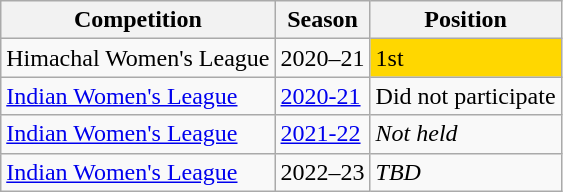<table class="wikitable sortable">
<tr>
<th>Competition</th>
<th>Season</th>
<th>Position</th>
</tr>
<tr>
<td>Himachal Women's League</td>
<td>2020–21</td>
<td style="background:gold;">1st</td>
</tr>
<tr>
<td><a href='#'>Indian Women's League</a></td>
<td><a href='#'>2020-21</a></td>
<td>Did not participate</td>
</tr>
<tr>
<td><a href='#'>Indian Women's League</a></td>
<td><a href='#'>2021-22</a></td>
<td><em>Not held</em></td>
</tr>
<tr>
<td><a href='#'>Indian Women's League</a></td>
<td>2022–23</td>
<td><em>TBD</em></td>
</tr>
</table>
